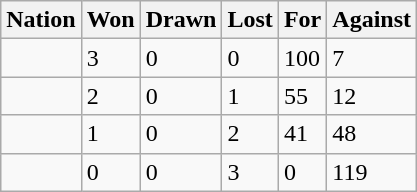<table class="wikitable">
<tr>
<th>Nation</th>
<th>Won</th>
<th>Drawn</th>
<th>Lost</th>
<th>For</th>
<th>Against</th>
</tr>
<tr>
<td></td>
<td>3</td>
<td>0</td>
<td>0</td>
<td>100</td>
<td>7</td>
</tr>
<tr>
<td></td>
<td>2</td>
<td>0</td>
<td>1</td>
<td>55</td>
<td>12</td>
</tr>
<tr>
<td></td>
<td>1</td>
<td>0</td>
<td>2</td>
<td>41</td>
<td>48</td>
</tr>
<tr>
<td></td>
<td>0</td>
<td>0</td>
<td>3</td>
<td>0</td>
<td>119</td>
</tr>
</table>
